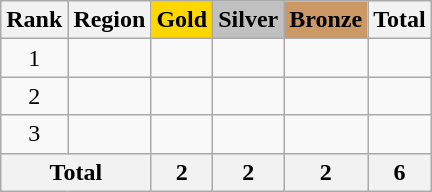<table class="wikitable sortable" style="text-align:center">
<tr>
<th>Rank</th>
<th>Region</th>
<th style="background-color:gold">Gold</th>
<th style="background-color:silver">Silver</th>
<th style="background-color:#cc9966">Bronze</th>
<th>Total</th>
</tr>
<tr>
<td>1</td>
<td align=left></td>
<td></td>
<td></td>
<td></td>
<td></td>
</tr>
<tr>
<td>2</td>
<td align=left></td>
<td></td>
<td></td>
<td></td>
<td></td>
</tr>
<tr>
<td>3</td>
<td align=left></td>
<td></td>
<td></td>
<td></td>
<td></td>
</tr>
<tr>
<th colspan=2>Total</th>
<th>2</th>
<th>2</th>
<th>2</th>
<th>6</th>
</tr>
</table>
